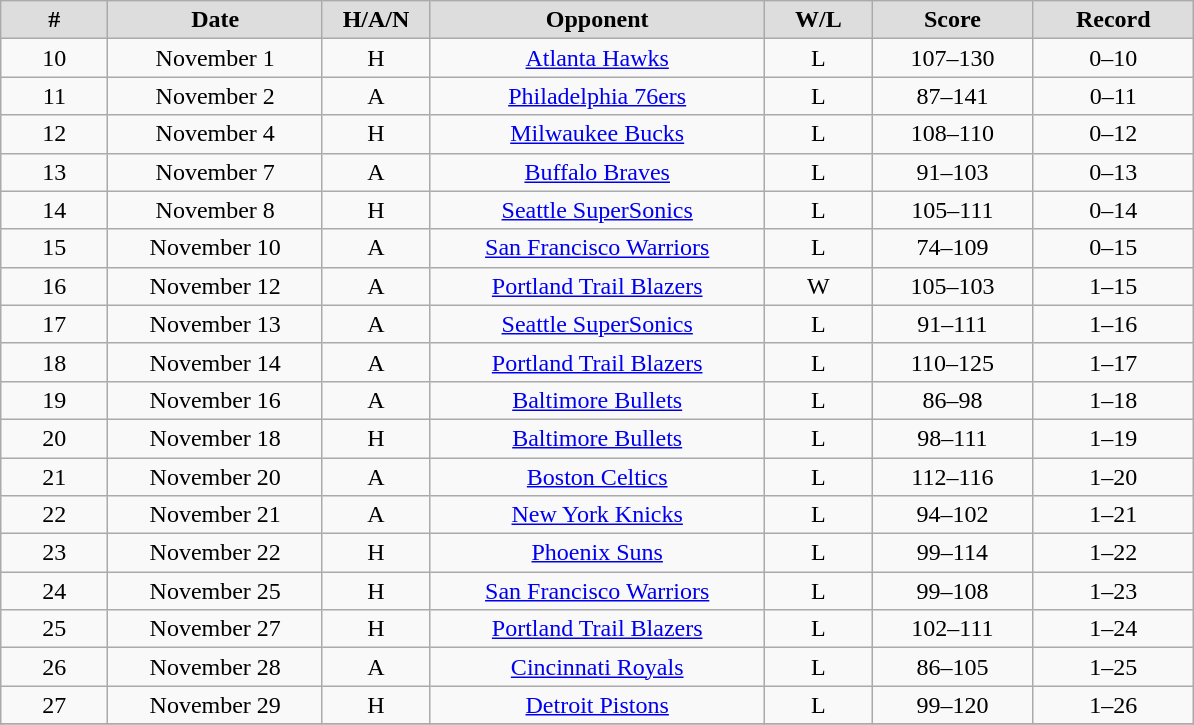<table class="wikitable" width="63%">
<tr>
<th style="background:#dddddd;" width="8%">#</th>
<th style="background:#dddddd;" width="16%">Date</th>
<th style="background:#dddddd;" width="8%">H/A/N</th>
<th style="background:#dddddd;" width="25%">Opponent</th>
<th style="background:#dddddd;" width="8%">W/L</th>
<th style="background:#dddddd;" width="12%">Score</th>
<th style="background:#dddddd;" width="12%">Record</th>
</tr>
<tr align="center"    bgcolor="">
<td>10</td>
<td>November 1</td>
<td>H</td>
<td><a href='#'>Atlanta Hawks</a></td>
<td>L</td>
<td>107–130</td>
<td>0–10</td>
</tr>
<tr align="center"    bgcolor="">
<td>11</td>
<td>November 2</td>
<td>A</td>
<td><a href='#'>Philadelphia 76ers</a></td>
<td>L</td>
<td>87–141</td>
<td>0–11</td>
</tr>
<tr align="center"    bgcolor="">
<td>12</td>
<td>November 4</td>
<td>H</td>
<td><a href='#'>Milwaukee Bucks</a></td>
<td>L</td>
<td>108–110</td>
<td>0–12</td>
</tr>
<tr align="center"    bgcolor="">
<td>13</td>
<td>November 7</td>
<td>A</td>
<td><a href='#'>Buffalo Braves</a></td>
<td>L</td>
<td>91–103</td>
<td>0–13</td>
</tr>
<tr align="center"    bgcolor="">
<td>14</td>
<td>November 8</td>
<td>H</td>
<td><a href='#'>Seattle SuperSonics</a></td>
<td>L</td>
<td>105–111</td>
<td>0–14</td>
</tr>
<tr align="center"    bgcolor="">
<td>15</td>
<td>November 10</td>
<td>A</td>
<td><a href='#'>San Francisco Warriors</a></td>
<td>L</td>
<td>74–109</td>
<td>0–15</td>
</tr>
<tr align="center"    bgcolor="">
<td>16</td>
<td>November 12</td>
<td>A</td>
<td><a href='#'>Portland Trail Blazers</a></td>
<td>W</td>
<td>105–103</td>
<td>1–15</td>
</tr>
<tr align="center"    bgcolor="">
<td>17</td>
<td>November 13</td>
<td>A</td>
<td><a href='#'>Seattle SuperSonics</a></td>
<td>L</td>
<td>91–111</td>
<td>1–16</td>
</tr>
<tr align="center"    bgcolor="">
<td>18</td>
<td>November 14</td>
<td>A</td>
<td><a href='#'>Portland Trail Blazers</a></td>
<td>L</td>
<td>110–125</td>
<td>1–17</td>
</tr>
<tr align="center"    bgcolor="">
<td>19</td>
<td>November 16</td>
<td>A</td>
<td><a href='#'>Baltimore Bullets</a></td>
<td>L</td>
<td>86–98</td>
<td>1–18</td>
</tr>
<tr align="center"    bgcolor="">
<td>20</td>
<td>November 18</td>
<td>H</td>
<td><a href='#'>Baltimore Bullets</a></td>
<td>L</td>
<td>98–111</td>
<td>1–19</td>
</tr>
<tr align="center"    bgcolor="">
<td>21</td>
<td>November 20</td>
<td>A</td>
<td><a href='#'>Boston Celtics</a></td>
<td>L</td>
<td>112–116</td>
<td>1–20</td>
</tr>
<tr align="center"    bgcolor="">
<td>22</td>
<td>November 21</td>
<td>A</td>
<td><a href='#'>New York Knicks</a></td>
<td>L</td>
<td>94–102</td>
<td>1–21</td>
</tr>
<tr align="center"    bgcolor="">
<td>23</td>
<td>November 22</td>
<td>H</td>
<td><a href='#'>Phoenix Suns</a></td>
<td>L</td>
<td>99–114</td>
<td>1–22</td>
</tr>
<tr align="center"    bgcolor="">
<td>24</td>
<td>November 25</td>
<td>H</td>
<td><a href='#'>San Francisco Warriors</a></td>
<td>L</td>
<td>99–108</td>
<td>1–23</td>
</tr>
<tr align="center"    bgcolor="">
<td>25</td>
<td>November 27</td>
<td>H</td>
<td><a href='#'>Portland Trail Blazers</a></td>
<td>L</td>
<td>102–111</td>
<td>1–24</td>
</tr>
<tr align="center"    bgcolor="">
<td>26</td>
<td>November 28</td>
<td>A</td>
<td><a href='#'>Cincinnati Royals</a></td>
<td>L</td>
<td>86–105</td>
<td>1–25</td>
</tr>
<tr align="center"    bgcolor="">
<td>27</td>
<td>November 29</td>
<td>H</td>
<td><a href='#'>Detroit Pistons</a></td>
<td>L</td>
<td>99–120</td>
<td>1–26</td>
</tr>
<tr align="center"    bgcolor="">
</tr>
</table>
